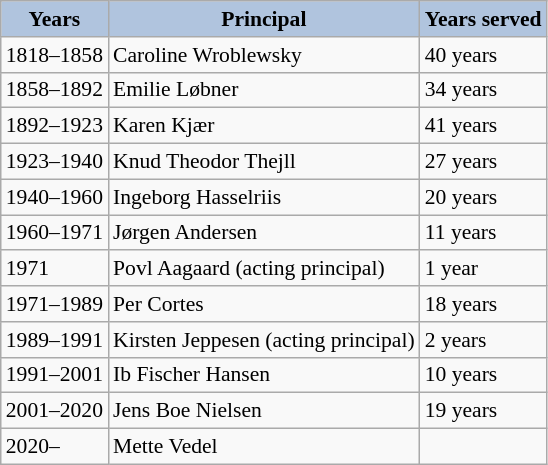<table class="wikitable" style="font-size:90%;">
<tr>
<th style="background:#B0C4DE;">Years</th>
<th style="background:#B0C4DE;">Principal</th>
<th style="background:#B0C4DE;">Years served</th>
</tr>
<tr>
<td>1818–1858</td>
<td>Caroline Wroblewsky</td>
<td>40 years</td>
</tr>
<tr>
<td>1858–1892</td>
<td>Emilie Løbner</td>
<td>34 years</td>
</tr>
<tr>
<td>1892–1923</td>
<td>Karen Kjær</td>
<td>41 years</td>
</tr>
<tr>
<td>1923–1940</td>
<td>Knud Theodor Thejll</td>
<td>27 years</td>
</tr>
<tr>
<td>1940–1960</td>
<td>Ingeborg Hasselriis</td>
<td>20 years</td>
</tr>
<tr>
<td>1960–1971</td>
<td>Jørgen Andersen</td>
<td>11 years</td>
</tr>
<tr>
<td>1971</td>
<td>Povl Aagaard (acting principal)</td>
<td>1 year</td>
</tr>
<tr>
<td>1971–1989</td>
<td>Per Cortes</td>
<td>18 years</td>
</tr>
<tr>
<td>1989–1991</td>
<td>Kirsten Jeppesen (acting principal)</td>
<td>2 years</td>
</tr>
<tr>
<td>1991–2001</td>
<td>Ib Fischer Hansen</td>
<td>10 years</td>
</tr>
<tr>
<td>2001–2020</td>
<td>Jens Boe Nielsen</td>
<td>19 years</td>
</tr>
<tr>
<td>2020–</td>
<td>Mette Vedel</td>
<td></td>
</tr>
</table>
